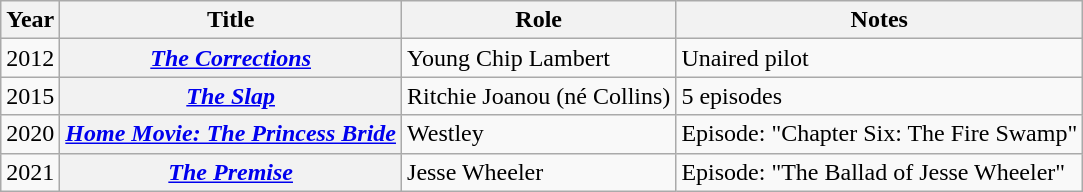<table class="wikitable plainrowheaders">
<tr>
<th scope="col">Year</th>
<th scope="col">Title</th>
<th scope="col">Role</th>
<th class="unsortable">Notes</th>
</tr>
<tr>
<td>2012</td>
<th scope="row"><em><a href='#'>The Corrections</a></em></th>
<td>Young Chip Lambert</td>
<td>Unaired pilot</td>
</tr>
<tr>
<td>2015</td>
<th scope="row"><em><a href='#'>The Slap</a></em></th>
<td>Ritchie Joanou (né Collins)</td>
<td>5 episodes</td>
</tr>
<tr>
<td>2020</td>
<th scope="row"><em><a href='#'>Home Movie: The Princess Bride</a></em></th>
<td>Westley</td>
<td>Episode: "Chapter Six: The Fire Swamp"</td>
</tr>
<tr>
<td>2021</td>
<th scope="row"><em><a href='#'>The Premise</a></em></th>
<td>Jesse Wheeler</td>
<td>Episode: "The Ballad of Jesse Wheeler"</td>
</tr>
</table>
